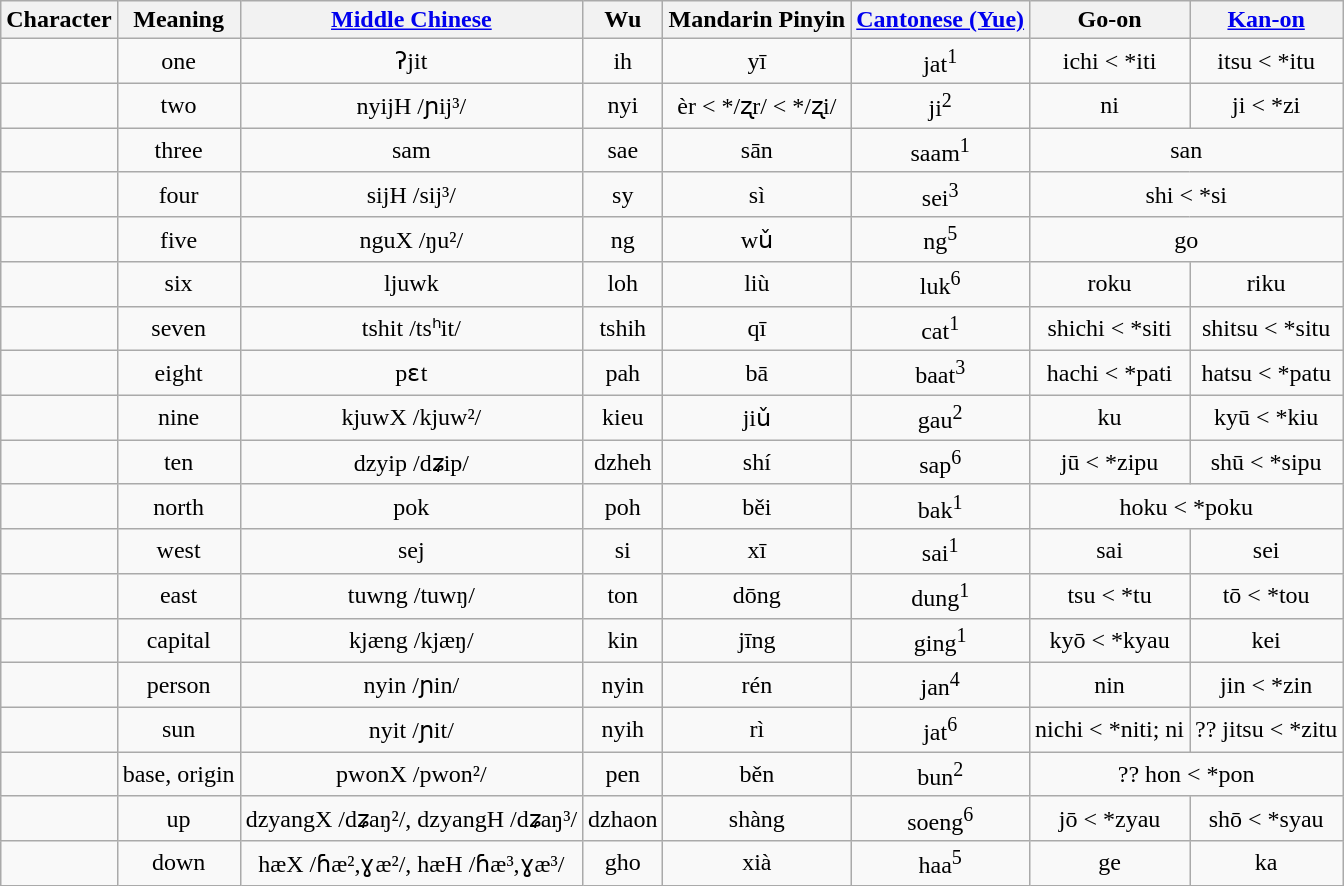<table class="wikitable" style="text-align: center;">
<tr>
<th>Character</th>
<th>Meaning</th>
<th><a href='#'>Middle Chinese</a></th>
<th>Wu</th>
<th>Mandarin Pinyin</th>
<th><a href='#'>Cantonese (Yue)</a></th>
<th>Go-on</th>
<th><a href='#'>Kan-on</a></th>
</tr>
<tr>
<td></td>
<td>one</td>
<td>ʔjit</td>
<td>ih</td>
<td>yī</td>
<td>jat<sup>1</sup></td>
<td>ichi < *iti</td>
<td>itsu < *itu</td>
</tr>
<tr>
<td></td>
<td>two</td>
<td>nyijH /ɲij³/</td>
<td>nyi</td>
<td>èr < */ʐr/ < */ʐi/</td>
<td>ji<sup>2</sup></td>
<td>ni</td>
<td>ji < *zi</td>
</tr>
<tr>
<td></td>
<td>three</td>
<td>sam</td>
<td>sae</td>
<td>sān</td>
<td>saam<sup>1</sup></td>
<td colspan="2">san</td>
</tr>
<tr>
<td></td>
<td>four</td>
<td>sijH /sij³/</td>
<td>sy</td>
<td>sì</td>
<td>sei<sup>3</sup></td>
<td colspan="2">shi < *si</td>
</tr>
<tr>
<td></td>
<td>five</td>
<td>nguX /ŋu²/</td>
<td>ng</td>
<td>wǔ</td>
<td>ng<sup>5</sup></td>
<td colspan="2">go</td>
</tr>
<tr>
<td></td>
<td>six</td>
<td>ljuwk</td>
<td>loh</td>
<td>liù</td>
<td>luk<sup>6</sup></td>
<td>roku</td>
<td>riku</td>
</tr>
<tr>
<td></td>
<td>seven</td>
<td>tshit /tsʰit/</td>
<td>tshih</td>
<td>qī</td>
<td>cat<sup>1</sup></td>
<td>shichi < *siti</td>
<td>shitsu < *situ</td>
</tr>
<tr>
<td></td>
<td>eight</td>
<td>pɛt</td>
<td>pah</td>
<td>bā</td>
<td>baat<sup>3</sup></td>
<td>hachi < *pati</td>
<td>hatsu < *patu</td>
</tr>
<tr>
<td></td>
<td>nine</td>
<td>kjuwX /kjuw²/</td>
<td>kieu</td>
<td>jiǔ</td>
<td>gau<sup>2</sup></td>
<td>ku</td>
<td>kyū < *kiu</td>
</tr>
<tr>
<td></td>
<td>ten</td>
<td>dzyip /dʑip/</td>
<td>dzheh</td>
<td>shí</td>
<td>sap<sup>6</sup></td>
<td>jū < *zipu</td>
<td>shū < *sipu</td>
</tr>
<tr>
<td></td>
<td>north</td>
<td>pok</td>
<td>poh</td>
<td>běi</td>
<td>bak<sup>1</sup></td>
<td colspan="2">hoku < *poku</td>
</tr>
<tr>
<td></td>
<td>west</td>
<td>sej</td>
<td>si</td>
<td>xī</td>
<td>sai<sup>1</sup></td>
<td>sai</td>
<td>sei</td>
</tr>
<tr>
<td></td>
<td>east</td>
<td>tuwng /tuwŋ/</td>
<td>ton</td>
<td>dōng</td>
<td>dung<sup>1</sup></td>
<td>tsu < *tu</td>
<td>tō < *tou</td>
</tr>
<tr>
<td></td>
<td>capital</td>
<td>kjæng /kjæŋ/</td>
<td>kin</td>
<td>jīng</td>
<td>ging<sup>1</sup></td>
<td>kyō < *kyau</td>
<td>kei</td>
</tr>
<tr>
<td></td>
<td>person</td>
<td>nyin /ɲin/</td>
<td>nyin</td>
<td>rén</td>
<td>jan<sup>4</sup></td>
<td>nin</td>
<td>jin < *zin</td>
</tr>
<tr>
<td></td>
<td>sun</td>
<td>nyit /ɲit/</td>
<td>nyih</td>
<td>rì</td>
<td>jat<sup>6</sup></td>
<td>nichi < *niti; ni</td>
<td>?? jitsu < *zitu</td>
</tr>
<tr>
<td></td>
<td>base, origin</td>
<td>pwonX /pwon²/</td>
<td>pen</td>
<td>běn</td>
<td>bun<sup>2</sup></td>
<td colspan="2">?? hon < *pon</td>
</tr>
<tr>
<td></td>
<td>up</td>
<td>dzyangX /dʑaŋ²/, dzyangH /dʑaŋ³/</td>
<td>dzhaon</td>
<td>shàng</td>
<td>soeng<sup>6</sup></td>
<td>jō < *zyau</td>
<td>shō < *syau</td>
</tr>
<tr>
<td></td>
<td>down</td>
<td>hæX /ɦæ²,ɣæ²/, hæH /ɦæ³,ɣæ³/</td>
<td>gho</td>
<td>xià</td>
<td>haa<sup>5</sup></td>
<td>ge</td>
<td>ka</td>
</tr>
</table>
